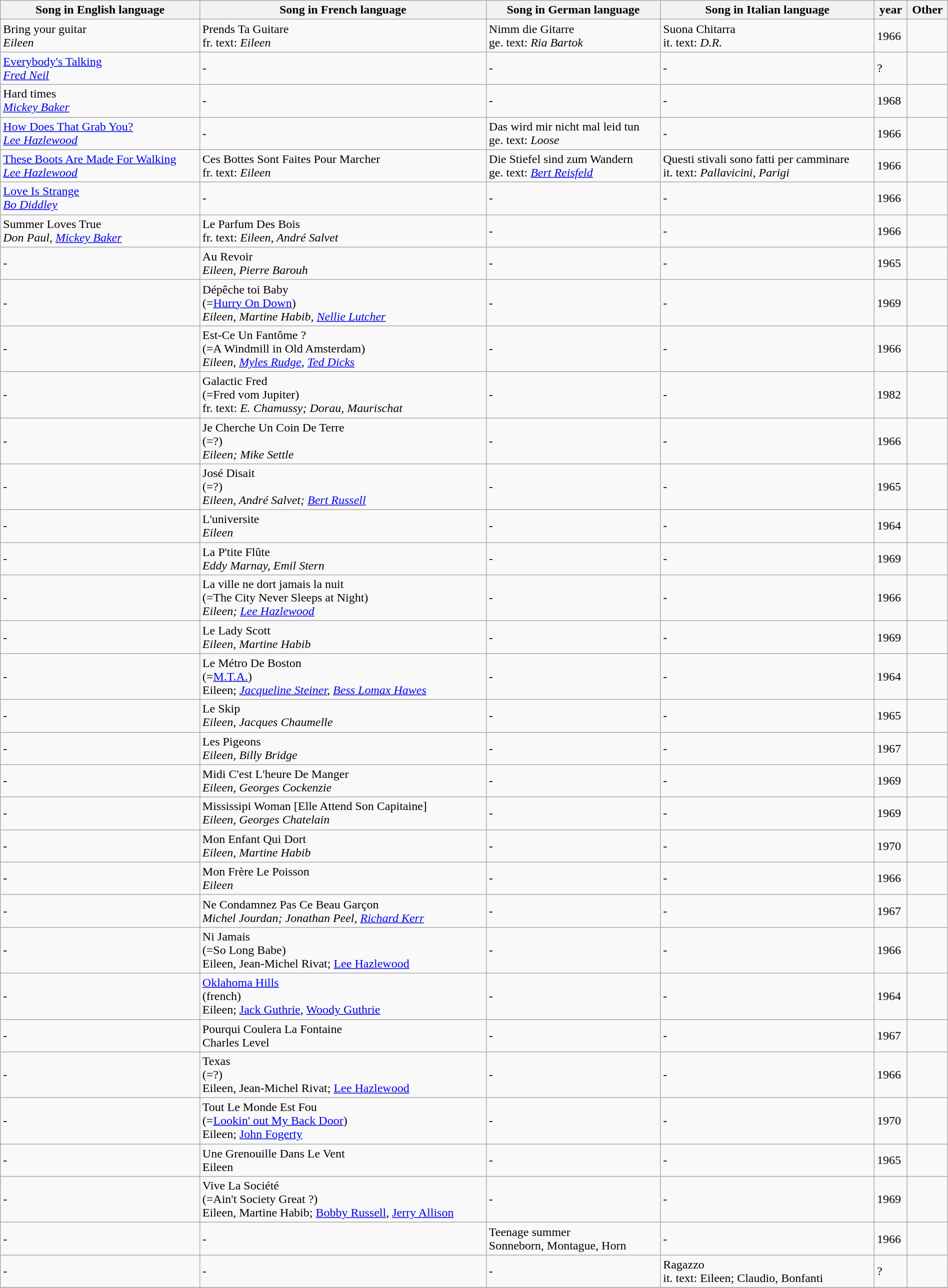<table class="wikitable sortable" style="margin:0.5em auto; clear: both; text-align: left; width:100%">
<tr>
<th>Song in English language</th>
<th>Song in French language</th>
<th>Song in German language</th>
<th>Song in Italian language</th>
<th>year</th>
<th>Other</th>
</tr>
<tr>
<td>Bring your guitar <br><em>Eileen</em></td>
<td>Prends Ta Guitare <br>fr. text: <em>Eileen</em></td>
<td>Nimm die Gitarre <br>ge. text: <em>Ria Bartok</em></td>
<td>Suona Chitarra <br>it. text: <em>D.R.</em></td>
<td>1966</td>
<td></td>
</tr>
<tr>
<td><a href='#'>Everybody's Talking</a> <br><em><a href='#'>Fred Neil</a></em></td>
<td>-</td>
<td>-</td>
<td>-</td>
<td>?</td>
<td></td>
</tr>
<tr>
<td>Hard times <br><em><a href='#'>Mickey Baker</a></em></td>
<td>-</td>
<td>-</td>
<td>-</td>
<td>1968</td>
<td></td>
</tr>
<tr>
<td><a href='#'>How Does That Grab You?</a><br><em><a href='#'>Lee Hazlewood</a></em></td>
<td>-</td>
<td>Das wird mir nicht mal leid tun<br>ge. text: <em>Loose</em></td>
<td>-</td>
<td>1966</td>
<td></td>
</tr>
<tr>
<td><a href='#'>These Boots Are Made For Walking</a><br><em><a href='#'>Lee Hazlewood</a></em></td>
<td>Ces Bottes Sont Faites Pour Marcher <br>fr. text: <em>Eileen</em></td>
<td>Die Stiefel sind zum Wandern<br>ge. text: <em><a href='#'>Bert Reisfeld</a></em></td>
<td>Questi stivali sono fatti per camminare<br>it. text: <em>Pallavicini, Parigi</em></td>
<td>1966</td>
</tr>
<tr>
<td><a href='#'>Love Is Strange</a><br><em><a href='#'>Bo Diddley</a></em></td>
<td>-</td>
<td>-</td>
<td>-</td>
<td>1966</td>
<td></td>
</tr>
<tr>
<td>Summer Loves True<br><em>Don Paul, <a href='#'>Mickey Baker</a></em></td>
<td>Le Parfum Des Bois<br>fr. text: <em>Eileen, André Salvet</em></td>
<td>-</td>
<td>-</td>
<td>1966</td>
<td></td>
</tr>
<tr>
<td>-</td>
<td>Au Revoir<br><em>Eileen, Pierre Barouh</em></td>
<td>-</td>
<td>-</td>
<td>1965</td>
<td></td>
</tr>
<tr>
<td>-</td>
<td>Dépêche toi Baby<br>(=<a href='#'>Hurry On Down</a>) <br><em>Eileen, Martine Habib, <a href='#'>Nellie Lutcher</a></em></td>
<td>-</td>
<td>-</td>
<td>1969</td>
<td></td>
</tr>
<tr>
<td>-</td>
<td>Est-Ce Un Fantôme ?<br>(=A Windmill in Old Amsterdam)<br><em>Eileen, <a href='#'>Myles Rudge</a>, <a href='#'>Ted Dicks</a></em></td>
<td>-</td>
<td>-</td>
<td>1966</td>
<td></td>
</tr>
<tr>
<td>-</td>
<td>Galactic Fred<br>(=Fred vom Jupiter)<br>fr. text: <em>E. Chamussy; Dorau, Maurischat</em></td>
<td>-</td>
<td>-</td>
<td>1982</td>
<td></td>
</tr>
<tr>
<td>-</td>
<td>Je Cherche Un Coin De Terre<br>(=?)<br><em>Eileen; Mike Settle</em></td>
<td>-</td>
<td>-</td>
<td>1966</td>
<td></td>
</tr>
<tr>
<td>-</td>
<td>José Disait<br>(=?)<br><em>Eileen, André Salvet; <a href='#'>Bert Russell</a></em></td>
<td>-</td>
<td>-</td>
<td>1965</td>
<td></td>
</tr>
<tr>
<td>-</td>
<td>L'universite <br><em>Eileen</em></td>
<td>-</td>
<td>-</td>
<td>1964</td>
<td></td>
</tr>
<tr>
<td>-</td>
<td>La P'tite Flûte<br><em>Eddy Marnay, Emil Stern</em></td>
<td>-</td>
<td>-</td>
<td>1969</td>
<td></td>
</tr>
<tr>
<td>-</td>
<td>La ville ne dort jamais la nuit<br>(=The City Never Sleeps at Night)<br><em>Eileen; <a href='#'>Lee Hazlewood</a></em></td>
<td>-</td>
<td>-</td>
<td>1966</td>
<td></td>
</tr>
<tr>
<td>-</td>
<td>Le Lady Scott<br><em>Eileen, Martine Habib</em></td>
<td>-</td>
<td>-</td>
<td>1969</td>
<td></td>
</tr>
<tr>
<td>-</td>
<td>Le Métro De Boston<br>(=<a href='#'>M.T.A.</a>)<br>Eileen; <em><a href='#'>Jacqueline Steiner</a>, <a href='#'>Bess Lomax Hawes</a></em></td>
<td>-</td>
<td>-</td>
<td>1964</td>
<td></td>
</tr>
<tr>
<td>-</td>
<td>Le Skip<br><em>Eileen, Jacques Chaumelle</em></td>
<td>-</td>
<td>-</td>
<td>1965</td>
<td></td>
</tr>
<tr>
<td>-</td>
<td>Les Pigeons <br><em>Eileen, Billy Bridge</em></td>
<td>-</td>
<td>-</td>
<td>1967</td>
<td></td>
</tr>
<tr>
<td>-</td>
<td>Midi C'est L'heure De Manger<br><em>Eileen, Georges Cockenzie</em></td>
<td>-</td>
<td>-</td>
<td>1969</td>
<td></td>
</tr>
<tr>
<td>-</td>
<td>Mississipi Woman [Elle Attend Son Capitaine]<br><em>Eileen, Georges Chatelain</em></td>
<td>-</td>
<td>-</td>
<td>1969</td>
<td></td>
</tr>
<tr>
<td>-</td>
<td>Mon Enfant Qui Dort <br><em>Eileen, Martine Habib</em></td>
<td>-</td>
<td>-</td>
<td>1970</td>
<td></td>
</tr>
<tr>
<td>-</td>
<td>Mon Frère Le Poisson<br><em>Eileen</em></td>
<td>-</td>
<td>-</td>
<td>1966</td>
<td></td>
</tr>
<tr>
<td>-</td>
<td>Ne Condamnez Pas Ce Beau Garçon <br><em> Michel Jourdan; Jonathan Peel, <a href='#'>Richard Kerr</a></td>
<td>-</td>
<td>-</td>
<td>1967</td>
<td></td>
</tr>
<tr>
<td>-</td>
<td>Ni Jamais<br>(=So Long Babe)<br></em>Eileen, Jean-Michel Rivat; <a href='#'>Lee Hazlewood</a><em></td>
<td>-</td>
<td>-</td>
<td>1966</td>
<td></td>
</tr>
<tr>
<td>-</td>
<td><a href='#'>Oklahoma Hills</a><br> (french)<br></em>Eileen; <a href='#'>Jack Guthrie</a>, <a href='#'>Woody Guthrie</a><em></td>
<td>-</td>
<td>-</td>
<td>1964</td>
<td></td>
</tr>
<tr>
<td>-</td>
<td>Pourqui Coulera La Fontaine <br></em>Charles Level<em></td>
<td>-</td>
<td>-</td>
<td>1967</td>
<td></td>
</tr>
<tr>
<td>-</td>
<td>Texas<br>(=?)<br></em>Eileen, Jean-Michel Rivat; <a href='#'>Lee Hazlewood</a><em></td>
<td>-</td>
<td>-</td>
<td>1966</td>
<td></td>
</tr>
<tr>
<td>-</td>
<td>Tout Le Monde Est Fou<br>(=<a href='#'>Lookin' out My Back Door</a>)<br></em>Eileen; <a href='#'>John Fogerty</a><em></td>
<td>-</td>
<td>-</td>
<td>1970</td>
<td></td>
</tr>
<tr>
<td>-</td>
<td>Une Grenouille Dans Le Vent<br></em>Eileen<em></td>
<td>-</td>
<td>-</td>
<td>1965</td>
<td></td>
</tr>
<tr>
<td>-</td>
<td>Vive La Société <br>(=Ain't Society Great ?)<br></em>Eileen, Martine Habib; <a href='#'>Bobby Russell</a>, <a href='#'>Jerry Allison</a><em></td>
<td>-</td>
<td>-</td>
<td>1969</td>
<td></td>
</tr>
<tr>
<td>-</td>
<td>-</td>
<td>Teenage summer<br></em>Sonneborn, Montague, Horn<em></td>
<td>-</td>
<td>1966</td>
<td></td>
</tr>
<tr>
<td>-</td>
<td>-</td>
<td>-</td>
<td>Ragazzo<br>it. text: </em>Eileen; Claudio, Bonfanti<em></td>
<td>?</td>
<td></td>
</tr>
<tr>
</tr>
</table>
